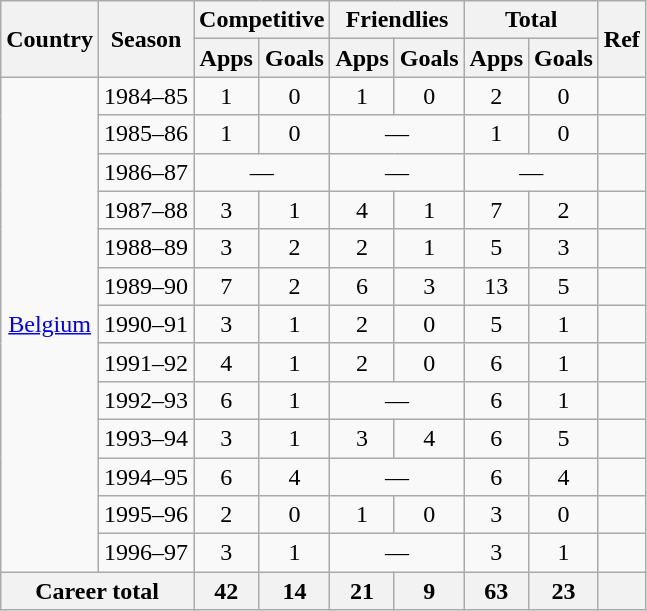<table class="wikitable" style="text-align: center;">
<tr>
<th rowspan="2">Country</th>
<th rowspan="2">Season</th>
<th colspan="2">Competitive</th>
<th colspan="2">Friendlies</th>
<th colspan="2">Total</th>
<th rowspan="2" colspan="2">Ref</th>
</tr>
<tr>
<th>Apps</th>
<th>Goals</th>
<th>Apps</th>
<th>Goals</th>
<th>Apps</th>
<th>Goals</th>
</tr>
<tr>
<td rowspan="13"><a href='#'>Belgium</a></td>
<td>1984–85</td>
<td>1</td>
<td>0</td>
<td>1</td>
<td>0</td>
<td>2</td>
<td>0</td>
<td></td>
</tr>
<tr>
<td>1985–86</td>
<td>1</td>
<td>0</td>
<td colspan="2">—</td>
<td>1</td>
<td>0</td>
<td></td>
</tr>
<tr>
<td>1986–87</td>
<td colspan="2">—</td>
<td colspan="2">—</td>
<td colspan="2">—</td>
<td></td>
</tr>
<tr>
<td>1987–88</td>
<td>3</td>
<td>1</td>
<td>4</td>
<td>1</td>
<td>7</td>
<td>2</td>
<td></td>
</tr>
<tr>
<td>1988–89</td>
<td>3</td>
<td>2</td>
<td>2</td>
<td>1</td>
<td>5</td>
<td>3</td>
<td></td>
</tr>
<tr>
<td>1989–90</td>
<td>7</td>
<td>2</td>
<td>6</td>
<td>3</td>
<td>13</td>
<td>5</td>
<td></td>
</tr>
<tr>
<td>1990–91</td>
<td>3</td>
<td>1</td>
<td>2</td>
<td>0</td>
<td>5</td>
<td>1</td>
<td></td>
</tr>
<tr>
<td>1991–92</td>
<td>4</td>
<td>1</td>
<td>2</td>
<td>0</td>
<td>6</td>
<td>1</td>
<td></td>
</tr>
<tr>
<td>1992–93</td>
<td>6</td>
<td>1</td>
<td colspan="2">—</td>
<td>6</td>
<td>1</td>
<td></td>
</tr>
<tr>
<td>1993–94</td>
<td>3</td>
<td>1</td>
<td>3</td>
<td>4</td>
<td>6</td>
<td>5</td>
<td></td>
</tr>
<tr>
<td>1994–95</td>
<td>6</td>
<td>4</td>
<td colspan="2">—</td>
<td>6</td>
<td>4</td>
<td></td>
</tr>
<tr>
<td>1995–96</td>
<td>2</td>
<td>0</td>
<td>1</td>
<td>0</td>
<td>3</td>
<td>0</td>
<td></td>
</tr>
<tr>
<td>1996–97</td>
<td>3</td>
<td>1</td>
<td colspan="2">—</td>
<td>3</td>
<td>1</td>
<td></td>
</tr>
<tr>
<th colspan="2">Career total</th>
<th>42</th>
<th>14</th>
<th>21</th>
<th>9</th>
<th>63</th>
<th>23</th>
<th></th>
</tr>
</table>
